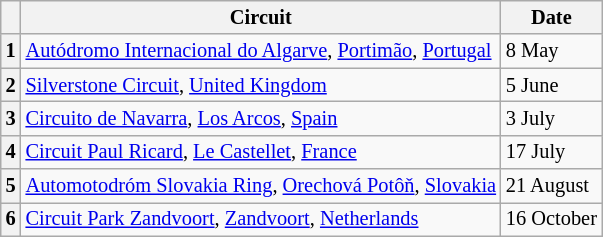<table class="wikitable" style="font-size: 85%;">
<tr>
<th></th>
<th>Circuit</th>
<th>Date</th>
</tr>
<tr>
<th>1</th>
<td> <a href='#'>Autódromo Internacional do Algarve</a>, <a href='#'>Portimão</a>, <a href='#'>Portugal</a></td>
<td>8 May</td>
</tr>
<tr>
<th>2</th>
<td> <a href='#'>Silverstone Circuit</a>, <a href='#'>United Kingdom</a></td>
<td>5 June</td>
</tr>
<tr>
<th>3</th>
<td> <a href='#'>Circuito de Navarra</a>, <a href='#'>Los Arcos</a>, <a href='#'>Spain</a></td>
<td>3 July</td>
</tr>
<tr>
<th>4</th>
<td> <a href='#'>Circuit Paul Ricard</a>, <a href='#'>Le Castellet</a>, <a href='#'>France</a></td>
<td>17 July</td>
</tr>
<tr>
<th>5</th>
<td> <a href='#'>Automotodróm Slovakia Ring</a>, <a href='#'>Orechová Potôň</a>, <a href='#'>Slovakia</a></td>
<td>21 August</td>
</tr>
<tr>
<th>6</th>
<td> <a href='#'>Circuit Park Zandvoort</a>, <a href='#'>Zandvoort</a>, <a href='#'>Netherlands</a></td>
<td>16 October</td>
</tr>
</table>
